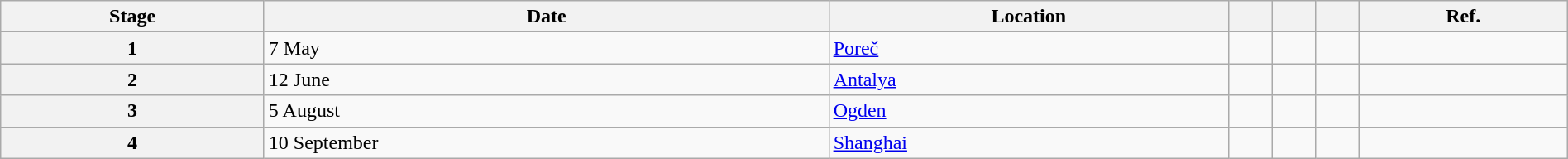<table class="wikitable" style="width:100%">
<tr>
<th>Stage</th>
<th>Date</th>
<th>Location</th>
<th></th>
<th></th>
<th></th>
<th>Ref.</th>
</tr>
<tr>
<th>1</th>
<td>7 May</td>
<td> <a href='#'>Poreč</a></td>
<td></td>
<td></td>
<td></td>
<td></td>
</tr>
<tr>
<th>2</th>
<td>12 June</td>
<td> <a href='#'>Antalya</a></td>
<td></td>
<td></td>
<td></td>
<td></td>
</tr>
<tr>
<th>3</th>
<td>5 August</td>
<td> <a href='#'>Ogden</a></td>
<td></td>
<td></td>
<td></td>
<td></td>
</tr>
<tr>
<th>4</th>
<td>10 September</td>
<td> <a href='#'>Shanghai</a></td>
<td></td>
<td></td>
<td></td>
<td></td>
</tr>
</table>
